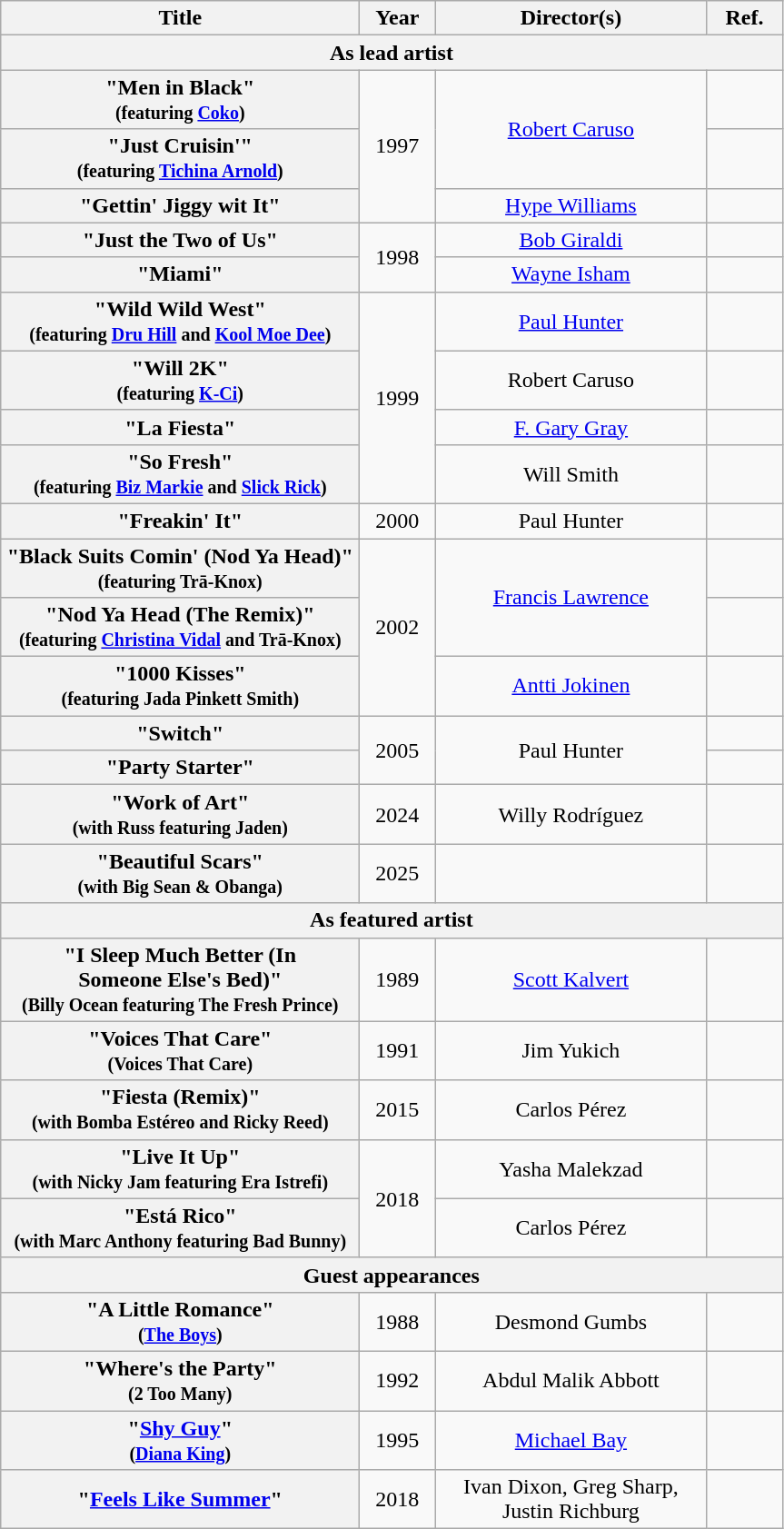<table class="wikitable plainrowheaders" style="text-align:center;">
<tr>
<th scope="col" style="width:16em;">Title</th>
<th scope="col" style="width:3em;">Year</th>
<th scope="col" style="width:12em;">Director(s)</th>
<th scope="col" style="width:3em;">Ref.</th>
</tr>
<tr>
<th scope="col" colspan="4">As lead artist</th>
</tr>
<tr>
<th scope="row">"Men in Black"<br><small>(featuring <a href='#'>Coko</a>)</small></th>
<td rowspan="3">1997</td>
<td rowspan="2"><a href='#'>Robert Caruso</a></td>
<td></td>
</tr>
<tr>
<th scope="row">"Just Cruisin'"<br><small>(featuring <a href='#'>Tichina Arnold</a>)</small></th>
<td></td>
</tr>
<tr>
<th scope="row">"Gettin' Jiggy wit It"</th>
<td><a href='#'>Hype Williams</a></td>
<td></td>
</tr>
<tr>
<th scope="row">"Just the Two of Us"</th>
<td rowspan="2">1998</td>
<td><a href='#'>Bob Giraldi</a></td>
<td></td>
</tr>
<tr>
<th scope="row">"Miami"</th>
<td><a href='#'>Wayne Isham</a></td>
<td></td>
</tr>
<tr>
<th scope="row">"Wild Wild West"<br><small>(featuring <a href='#'>Dru Hill</a> and <a href='#'>Kool Moe Dee</a>)</small></th>
<td rowspan="4">1999</td>
<td><a href='#'>Paul Hunter</a></td>
<td></td>
</tr>
<tr>
<th scope="row">"Will 2K"<br><small>(featuring <a href='#'>K-Ci</a>)</small></th>
<td>Robert Caruso</td>
<td></td>
</tr>
<tr>
<th scope="row">"La Fiesta"</th>
<td><a href='#'>F. Gary Gray</a></td>
<td></td>
</tr>
<tr>
<th scope="row">"So Fresh"<br><small>(featuring <a href='#'>Biz Markie</a> and <a href='#'>Slick Rick</a>)</small></th>
<td>Will Smith</td>
<td></td>
</tr>
<tr>
<th scope="row">"Freakin' It"</th>
<td>2000</td>
<td>Paul Hunter</td>
<td></td>
</tr>
<tr>
<th scope="row">"Black Suits Comin' (Nod Ya Head)"<br><small>(featuring Trā-Knox)</small></th>
<td rowspan="3">2002</td>
<td rowspan="2"><a href='#'>Francis Lawrence</a></td>
<td></td>
</tr>
<tr>
<th scope="row">"Nod Ya Head (The Remix)"<br><small>(featuring <a href='#'>Christina Vidal</a> and Trā-Knox)</small></th>
<td></td>
</tr>
<tr>
<th scope="row">"1000 Kisses"<br><small>(featuring Jada Pinkett Smith)</small></th>
<td><a href='#'>Antti Jokinen</a></td>
<td></td>
</tr>
<tr>
<th scope="row">"Switch"</th>
<td rowspan="2">2005</td>
<td rowspan="2">Paul Hunter</td>
<td></td>
</tr>
<tr>
<th scope="row">"Party Starter"</th>
<td></td>
</tr>
<tr>
<th scope="row">"Work of Art"<br><small>(with Russ featuring Jaden)</small></th>
<td rowspan="1">2024</td>
<td>Willy Rodríguez</td>
<td></td>
</tr>
<tr>
<th scope="row">"Beautiful Scars"<br><small>(with Big Sean & Obanga)</small></th>
<td>2025</td>
<td></td>
<td></td>
</tr>
<tr>
<th scope="col" colspan="4">As featured artist</th>
</tr>
<tr>
<th scope="row">"I Sleep Much Better (In<br>Someone Else's Bed)"<br><small>(Billy Ocean featuring The Fresh Prince)</small></th>
<td>1989</td>
<td><a href='#'>Scott Kalvert</a></td>
<td></td>
</tr>
<tr>
<th scope="row">"Voices That Care"<br><small>(Voices That Care)</small></th>
<td>1991</td>
<td>Jim Yukich</td>
<td></td>
</tr>
<tr>
<th scope="row">"Fiesta (Remix)"<br><small>(with Bomba Estéreo and Ricky Reed)</small></th>
<td>2015</td>
<td>Carlos Pérez</td>
<td></td>
</tr>
<tr>
<th scope="row">"Live It Up"<br><small>(with Nicky Jam featuring Era Istrefi)</small></th>
<td rowspan="2">2018</td>
<td>Yasha Malekzad</td>
<td></td>
</tr>
<tr>
<th scope="row">"Está Rico"<br><small>(with Marc Anthony featuring Bad Bunny)</small></th>
<td>Carlos Pérez</td>
<td></td>
</tr>
<tr>
<th scope="col" colspan="4">Guest appearances</th>
</tr>
<tr>
<th scope="row">"A Little Romance"<br><small>(<a href='#'>The Boys</a>)</small></th>
<td>1988</td>
<td>Desmond Gumbs</td>
<td></td>
</tr>
<tr>
<th scope="row">"Where's the Party"<br><small>(2 Too Many)</small></th>
<td>1992</td>
<td>Abdul Malik Abbott</td>
<td></td>
</tr>
<tr>
<th scope="row">"<a href='#'>Shy Guy</a>"<br><small>(<a href='#'>Diana King</a>)</small></th>
<td>1995</td>
<td><a href='#'>Michael Bay</a></td>
<td></td>
</tr>
<tr>
<th scope="row">"<a href='#'>Feels Like Summer</a>"<br></th>
<td>2018</td>
<td>Ivan Dixon, Greg Sharp, Justin Richburg</td>
<td></td>
</tr>
</table>
